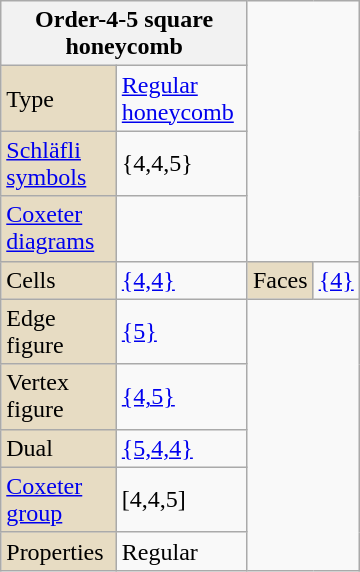<table class="wikitable" align="right" style="margin-left:10px" width=240>
<tr>
<th bgcolor=#e7dcc3 colspan=2>Order-4-5 square honeycomb</th>
</tr>
<tr>
<td bgcolor=#e7dcc3>Type</td>
<td><a href='#'>Regular honeycomb</a></td>
</tr>
<tr>
<td bgcolor=#e7dcc3><a href='#'>Schläfli symbols</a></td>
<td>{4,4,5}</td>
</tr>
<tr>
<td bgcolor=#e7dcc3><a href='#'>Coxeter diagrams</a></td>
<td></td>
</tr>
<tr>
<td bgcolor=#e7dcc3>Cells</td>
<td><a href='#'>{4,4}</a> </td>
<td bgcolor=#e7dcc3>Faces</td>
<td><a href='#'>{4}</a></td>
</tr>
<tr>
<td bgcolor=#e7dcc3>Edge figure</td>
<td><a href='#'>{5}</a></td>
</tr>
<tr>
<td bgcolor=#e7dcc3>Vertex figure</td>
<td><a href='#'>{4,5}</a> </td>
</tr>
<tr>
<td bgcolor=#e7dcc3>Dual</td>
<td><a href='#'>{5,4,4}</a></td>
</tr>
<tr>
<td bgcolor=#e7dcc3><a href='#'>Coxeter group</a></td>
<td>[4,4,5]</td>
</tr>
<tr>
<td bgcolor=#e7dcc3>Properties</td>
<td>Regular</td>
</tr>
</table>
